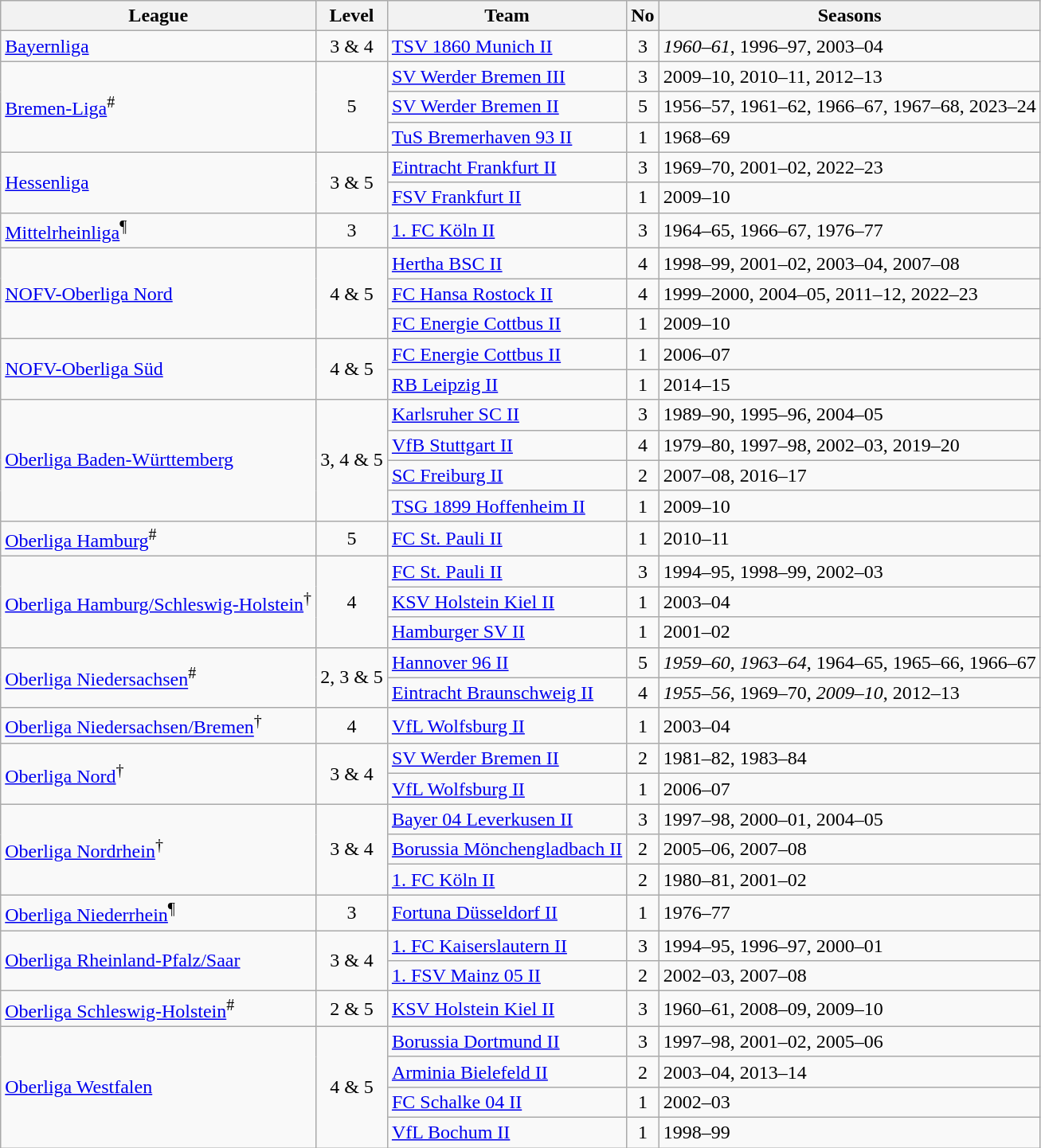<table class=wikitable>
<tr>
<th style="text-align:center">League</th>
<th style="text-align:center">Level</th>
<th style="text-align:center">Team</th>
<th style="text-align:center">No</th>
<th style="text-align:center">Seasons</th>
</tr>
<tr align="center">
<td align="left"><a href='#'>Bayernliga</a></td>
<td>3 & 4</td>
<td align="left"><a href='#'>TSV 1860 Munich II</a></td>
<td>3</td>
<td align="left"><em>1960–61</em>, 1996–97, 2003–04</td>
</tr>
<tr align="center">
<td align="left" rowspan=3><a href='#'>Bremen-Liga</a><sup>#</sup></td>
<td rowspan=3>5</td>
<td align="left"><a href='#'>SV Werder Bremen III</a></td>
<td>3</td>
<td align="left">2009–10, 2010–11, 2012–13</td>
</tr>
<tr align="center">
<td align="left"><a href='#'>SV Werder Bremen II</a></td>
<td>5</td>
<td align="left">1956–57, 1961–62, 1966–67, 1967–68, 2023–24</td>
</tr>
<tr align="center">
<td align="left"><a href='#'>TuS Bremerhaven 93 II</a></td>
<td>1</td>
<td align="left">1968–69</td>
</tr>
<tr align="center">
<td align="left" rowspan=2><a href='#'>Hessenliga</a></td>
<td rowspan=2>3 & 5</td>
<td align="left"><a href='#'>Eintracht Frankfurt II</a></td>
<td>3</td>
<td align="left">1969–70, 2001–02, 2022–23</td>
</tr>
<tr align="center">
<td align="left"><a href='#'>FSV Frankfurt II</a></td>
<td>1</td>
<td align="left">2009–10</td>
</tr>
<tr align="center">
<td align="left"><a href='#'>Mittelrheinliga</a><sup>¶</sup></td>
<td>3</td>
<td align="left"><a href='#'>1. FC Köln II</a></td>
<td>3</td>
<td align="left">1964–65, 1966–67, 1976–77</td>
</tr>
<tr align="center">
<td align="left" rowspan=3><a href='#'>NOFV-Oberliga Nord</a></td>
<td rowspan=3>4 & 5</td>
<td align="left"><a href='#'>Hertha BSC II</a></td>
<td>4</td>
<td align="left">1998–99, 2001–02, 2003–04, 2007–08</td>
</tr>
<tr align="center">
<td align="left"><a href='#'>FC Hansa Rostock II</a></td>
<td>4</td>
<td align="left">1999–2000, 2004–05, 2011–12, 2022–23</td>
</tr>
<tr align="center">
<td align="left"><a href='#'>FC Energie Cottbus II</a></td>
<td>1</td>
<td align="left">2009–10</td>
</tr>
<tr align="center">
<td align="left" rowspan=2><a href='#'>NOFV-Oberliga Süd</a></td>
<td rowspan=2>4 & 5</td>
<td align="left"><a href='#'>FC Energie Cottbus II</a></td>
<td>1</td>
<td align="left">2006–07</td>
</tr>
<tr align="center">
<td align="left"><a href='#'>RB Leipzig II</a></td>
<td>1</td>
<td align="left">2014–15</td>
</tr>
<tr align="center">
<td align="left" rowspan=4><a href='#'>Oberliga Baden-Württemberg</a></td>
<td rowspan=4>3, 4 & 5</td>
<td align="left"><a href='#'>Karlsruher SC II</a></td>
<td>3</td>
<td align="left">1989–90, 1995–96, 2004–05</td>
</tr>
<tr align="center">
<td align="left"><a href='#'>VfB Stuttgart II</a></td>
<td>4</td>
<td align="left">1979–80, 1997–98, 2002–03, 2019–20</td>
</tr>
<tr align="center">
<td align="left"><a href='#'>SC Freiburg II</a></td>
<td>2</td>
<td align="left">2007–08, 2016–17</td>
</tr>
<tr align="center">
<td align="left"><a href='#'>TSG 1899 Hoffenheim II</a></td>
<td>1</td>
<td align="left">2009–10</td>
</tr>
<tr align="center">
<td align="left"><a href='#'>Oberliga Hamburg</a><sup>#</sup></td>
<td>5</td>
<td align="left"><a href='#'>FC St. Pauli II</a></td>
<td>1</td>
<td align="left">2010–11</td>
</tr>
<tr align="center">
<td align="left" rowspan=3><a href='#'>Oberliga Hamburg/Schleswig-Holstein</a><sup>†</sup></td>
<td rowspan=3>4</td>
<td align="left"><a href='#'>FC St. Pauli II</a></td>
<td>3</td>
<td align="left">1994–95, 1998–99, 2002–03</td>
</tr>
<tr align="center">
<td align="left"><a href='#'>KSV Holstein Kiel II</a></td>
<td>1</td>
<td align="left">2003–04</td>
</tr>
<tr align="center">
<td align="left"><a href='#'>Hamburger SV II</a></td>
<td>1</td>
<td align="left">2001–02</td>
</tr>
<tr align="center">
<td align="left" rowspan=2><a href='#'>Oberliga Niedersachsen</a><sup>#</sup></td>
<td rowspan=2>2, 3 & 5</td>
<td align="left"><a href='#'>Hannover 96 II</a></td>
<td>5</td>
<td align="left"><em>1959–60</em>, <em>1963–64</em>, 1964–65, 1965–66, 1966–67</td>
</tr>
<tr align="center">
<td align="left"><a href='#'>Eintracht Braunschweig II</a></td>
<td>4</td>
<td align="left"><em>1955–56</em>, 1969–70, <em>2009–10</em>, 2012–13</td>
</tr>
<tr align="center">
<td align="left"><a href='#'>Oberliga Niedersachsen/Bremen</a><sup>†</sup></td>
<td>4</td>
<td align="left"><a href='#'>VfL Wolfsburg II</a></td>
<td>1</td>
<td align="left">2003–04</td>
</tr>
<tr align="center">
<td align="left" rowspan=2><a href='#'>Oberliga Nord</a><sup>†</sup></td>
<td rowspan=2>3 & 4</td>
<td align="left"><a href='#'>SV Werder Bremen II</a></td>
<td>2</td>
<td align="left">1981–82, 1983–84</td>
</tr>
<tr align="center">
<td align="left"><a href='#'>VfL Wolfsburg II</a></td>
<td>1</td>
<td align="left">2006–07</td>
</tr>
<tr align="center">
<td align="left" rowspan=3><a href='#'>Oberliga Nordrhein</a><sup>†</sup></td>
<td rowspan=3>3 & 4</td>
<td align="left"><a href='#'>Bayer 04 Leverkusen II</a></td>
<td>3</td>
<td align="left">1997–98, 2000–01, 2004–05</td>
</tr>
<tr align="center">
<td align="left"><a href='#'>Borussia Mönchengladbach II</a></td>
<td>2</td>
<td align="left">2005–06, 2007–08</td>
</tr>
<tr align="center">
<td align="left"><a href='#'>1. FC Köln II</a></td>
<td>2</td>
<td align="left">1980–81, 2001–02</td>
</tr>
<tr align="center">
<td align="left"><a href='#'>Oberliga Niederrhein</a><sup>¶</sup></td>
<td>3</td>
<td align="left"><a href='#'>Fortuna Düsseldorf II</a></td>
<td>1</td>
<td align="left">1976–77</td>
</tr>
<tr align="center">
<td align="left" rowspan=2><a href='#'>Oberliga Rheinland-Pfalz/Saar</a></td>
<td rowspan=2>3 & 4</td>
<td align="left"><a href='#'>1. FC Kaiserslautern II</a></td>
<td>3</td>
<td align="left">1994–95, 1996–97, 2000–01</td>
</tr>
<tr align="center">
<td align="left"><a href='#'>1. FSV Mainz 05 II</a></td>
<td>2</td>
<td align="left">2002–03, 2007–08</td>
</tr>
<tr align="center">
<td align="left"><a href='#'>Oberliga Schleswig-Holstein</a><sup>#</sup></td>
<td>2 & 5</td>
<td align="left"><a href='#'>KSV Holstein Kiel II</a></td>
<td>3</td>
<td align="left">1960–61, 2008–09, 2009–10</td>
</tr>
<tr align="center">
<td align="left" rowspan=4><a href='#'>Oberliga Westfalen</a></td>
<td rowspan=4>4 & 5</td>
<td align="left"><a href='#'>Borussia Dortmund II</a></td>
<td>3</td>
<td align="left">1997–98, 2001–02, 2005–06</td>
</tr>
<tr align="center">
<td align="left"><a href='#'>Arminia Bielefeld II</a></td>
<td>2</td>
<td align="left">2003–04, 2013–14</td>
</tr>
<tr align="center">
<td align="left"><a href='#'>FC Schalke 04 II</a></td>
<td>1</td>
<td align="left">2002–03</td>
</tr>
<tr align="center">
<td align="left"><a href='#'>VfL Bochum II</a></td>
<td>1</td>
<td align="left">1998–99</td>
</tr>
</table>
